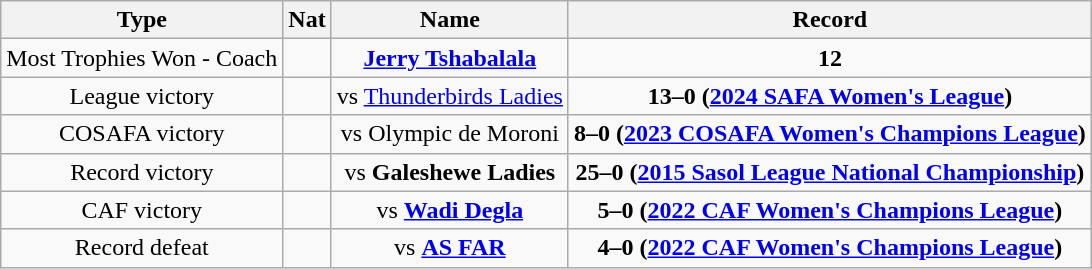<table Class="wikitable" style="text-align: center;">
<tr>
<th rowspan="1">Type</th>
<th rowspan="1">Nat</th>
<th rowspan="1">Name</th>
<th rowspan="1">Record</th>
</tr>
<tr>
<td>Most Trophies Won - Coach</td>
<td></td>
<td><strong><a href='#'>Jerry Tshabalala</a></strong></td>
<td><strong>12</strong></td>
</tr>
<tr>
<td>League victory</td>
<td></td>
<td>vs <a href='#'>Thunderbirds Ladies</a></td>
<td><strong>13–0 (<a href='#'>2024 SAFA Women's League</a>)</strong></td>
</tr>
<tr>
<td>COSAFA victory</td>
<td></td>
<td>vs Olympic de Moroni</td>
<td><strong>8–0 (<a href='#'>2023 COSAFA Women's Champions League</a>)</strong></td>
</tr>
<tr>
<td>Record victory</td>
<td></td>
<td>vs <strong>Galeshewe Ladies</strong></td>
<td><strong>25–0 (<a href='#'>2015 Sasol League National Championship</a>)</strong></td>
</tr>
<tr>
<td>CAF victory</td>
<td></td>
<td>vs <strong><a href='#'>Wadi Degla</a></strong></td>
<td><strong>5–0 (<a href='#'>2022 CAF Women's Champions League</a>)</strong></td>
</tr>
<tr>
<td>Record defeat</td>
<td></td>
<td>vs <strong><a href='#'>AS FAR</a></strong></td>
<td><strong>4–0 (<a href='#'>2022 CAF Women's Champions League</a>)</strong></td>
</tr>
</table>
